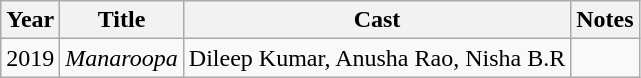<table class="wikitable">
<tr>
<th>Year</th>
<th>Title</th>
<th>Cast</th>
<th>Notes</th>
</tr>
<tr>
<td>2019</td>
<td><em>Manaroopa</em></td>
<td>Dileep Kumar, Anusha Rao, Nisha B.R</td>
<td></td>
</tr>
</table>
